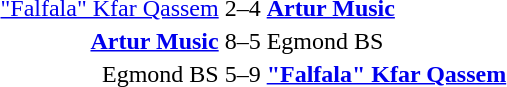<table>
<tr>
<td></td>
<th width=auto></th>
<td></td>
</tr>
<tr>
<td align=right><a href='#'>"Falfala" Kfar Qassem</a> </td>
<td align=center>2–4</td>
<td align=left> <strong><a href='#'>Artur Music</a></strong></td>
</tr>
<tr>
<td align=right><strong><a href='#'>Artur Music</a></strong> </td>
<td align=center>8–5</td>
<td align=left> Egmond BS</td>
</tr>
<tr>
<td align=right>Egmond BS </td>
<td align=center>5–9</td>
<td align=left> <strong><a href='#'>"Falfala" Kfar Qassem</a></strong></td>
</tr>
</table>
